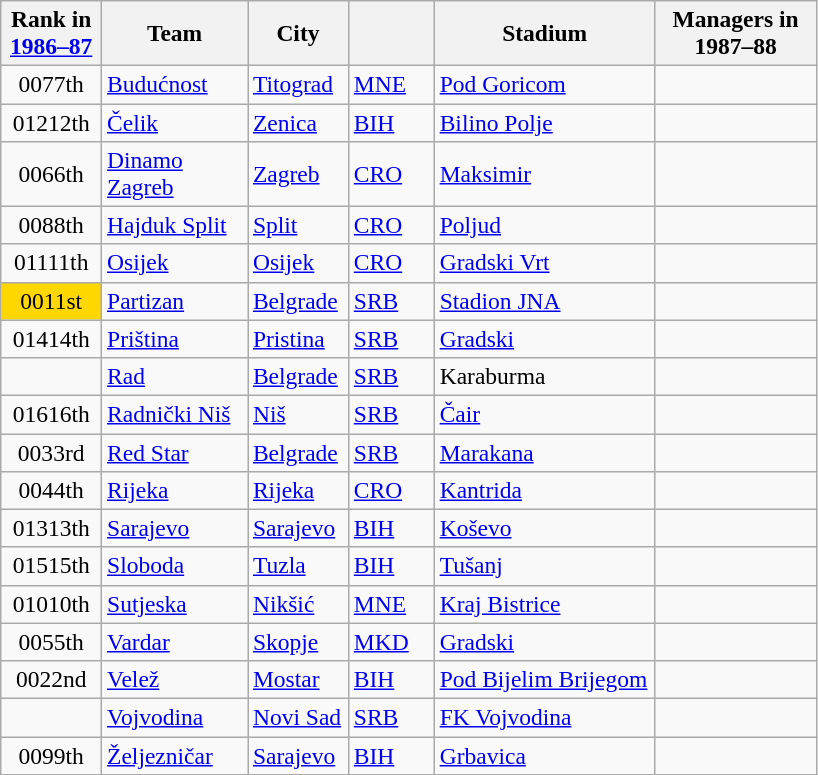<table class="wikitable sortable" style="text-align: left; font-size:98%;">
<tr>
<th width="60">Rank in<br> <a href='#'>1986–87</a></th>
<th width="90">Team</th>
<th width="60">City</th>
<th width="50"></th>
<th width="140">Stadium</th>
<th width="100">Managers in 1987–88</th>
</tr>
<tr>
<td style="text-align:center;"><span>007</span>7th</td>
<td><a href='#'>Budućnost</a></td>
<td><a href='#'>Titograd</a></td>
<td> <a href='#'>MNE</a></td>
<td><a href='#'>Pod Goricom</a></td>
<td></td>
</tr>
<tr>
<td style="text-align:center;"><span>012</span>12th</td>
<td><a href='#'>Čelik</a></td>
<td><a href='#'>Zenica</a></td>
<td> <a href='#'>BIH</a></td>
<td><a href='#'>Bilino Polje</a></td>
<td></td>
</tr>
<tr>
<td style="text-align:center;"><span>006</span>6th</td>
<td><a href='#'>Dinamo Zagreb</a></td>
<td><a href='#'>Zagreb</a></td>
<td> <a href='#'>CRO</a></td>
<td><a href='#'>Maksimir</a></td>
<td></td>
</tr>
<tr>
<td style="text-align:center;"><span>008</span>8th</td>
<td><a href='#'>Hajduk Split</a></td>
<td><a href='#'>Split</a></td>
<td> <a href='#'>CRO</a></td>
<td><a href='#'>Poljud</a></td>
<td><br></td>
</tr>
<tr>
<td style="text-align:center;"><span>011</span>11th</td>
<td><a href='#'>Osijek</a></td>
<td><a href='#'>Osijek</a></td>
<td> <a href='#'>CRO</a></td>
<td><a href='#'>Gradski Vrt</a></td>
<td></td>
</tr>
<tr>
<td style="text-align:center;" bgcolor="gold"><span>001</span>1st</td>
<td><a href='#'>Partizan</a></td>
<td><a href='#'>Belgrade</a></td>
<td> <a href='#'>SRB</a></td>
<td><a href='#'>Stadion JNA</a></td>
<td></td>
</tr>
<tr>
<td style="text-align:center;"><span>014</span>14th</td>
<td><a href='#'>Priština</a></td>
<td><a href='#'>Pristina</a></td>
<td> <a href='#'>SRB</a></td>
<td><a href='#'>Gradski</a></td>
<td></td>
</tr>
<tr>
<td></td>
<td><a href='#'>Rad</a></td>
<td><a href='#'>Belgrade</a></td>
<td> <a href='#'>SRB</a></td>
<td>Karaburma</td>
<td></td>
</tr>
<tr>
<td style="text-align:center;"><span>016</span>16th</td>
<td><a href='#'>Radnički Niš</a></td>
<td><a href='#'>Niš</a></td>
<td> <a href='#'>SRB</a></td>
<td><a href='#'>Čair</a></td>
<td></td>
</tr>
<tr>
<td style="text-align:center;"><span>003</span>3rd</td>
<td><a href='#'>Red Star</a></td>
<td><a href='#'>Belgrade</a></td>
<td> <a href='#'>SRB</a></td>
<td><a href='#'>Marakana</a></td>
<td></td>
</tr>
<tr>
<td style="text-align:center;"><span>004</span>4th</td>
<td><a href='#'>Rijeka</a></td>
<td><a href='#'>Rijeka</a></td>
<td> <a href='#'>CRO</a></td>
<td><a href='#'>Kantrida</a></td>
<td></td>
</tr>
<tr>
<td style="text-align:center;"><span>013</span>13th</td>
<td><a href='#'>Sarajevo</a></td>
<td><a href='#'>Sarajevo</a></td>
<td> <a href='#'>BIH</a></td>
<td><a href='#'>Koševo</a></td>
<td></td>
</tr>
<tr>
<td style="text-align:center;"><span>015</span>15th</td>
<td><a href='#'>Sloboda</a></td>
<td><a href='#'>Tuzla</a></td>
<td> <a href='#'>BIH</a></td>
<td><a href='#'>Tušanj</a></td>
<td></td>
</tr>
<tr>
<td style="text-align:center;"><span>010</span>10th</td>
<td><a href='#'>Sutjeska</a></td>
<td><a href='#'>Nikšić</a></td>
<td> <a href='#'>MNE</a></td>
<td><a href='#'>Kraj Bistrice</a></td>
<td></td>
</tr>
<tr>
<td style="text-align:center;"><span>005</span>5th</td>
<td><a href='#'>Vardar</a></td>
<td><a href='#'>Skopje</a></td>
<td> <a href='#'>MKD</a></td>
<td><a href='#'>Gradski</a></td>
<td></td>
</tr>
<tr>
<td style="text-align:center;"><span>002</span>2nd</td>
<td><a href='#'>Velež</a></td>
<td><a href='#'>Mostar</a></td>
<td> <a href='#'>BIH</a></td>
<td><a href='#'>Pod Bijelim Brijegom</a></td>
<td></td>
</tr>
<tr>
<td></td>
<td><a href='#'>Vojvodina</a></td>
<td><a href='#'>Novi Sad</a></td>
<td> <a href='#'>SRB</a></td>
<td><a href='#'>FK Vojvodina</a></td>
<td></td>
</tr>
<tr>
<td style="text-align:center;"><span>009</span>9th</td>
<td><a href='#'>Željezničar</a></td>
<td><a href='#'>Sarajevo</a></td>
<td> <a href='#'>BIH</a></td>
<td><a href='#'>Grbavica</a></td>
<td></td>
</tr>
<tr>
</tr>
</table>
